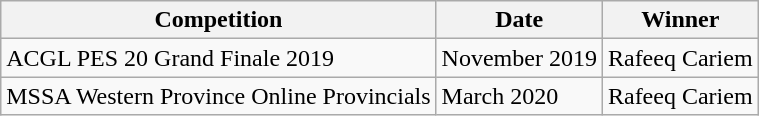<table class="wikitable">
<tr>
<th>Competition</th>
<th>Date</th>
<th>Winner</th>
</tr>
<tr>
<td>ACGL PES 20 Grand Finale 2019</td>
<td>November 2019</td>
<td>Rafeeq Cariem</td>
</tr>
<tr>
<td>MSSA Western Province Online Provincials</td>
<td>March 2020</td>
<td>Rafeeq Cariem</td>
</tr>
</table>
